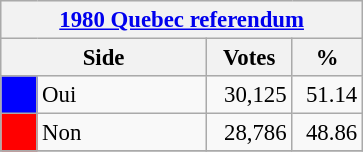<table class="wikitable" style="font-size: 95%; clear:both">
<tr style="background-color:#E9E9E9">
<th colspan=4><a href='#'>1980 Quebec referendum</a></th>
</tr>
<tr style="background-color:#E9E9E9">
<th colspan=2 style="width: 130px">Side</th>
<th style="width: 50px">Votes</th>
<th style="width: 40px">%</th>
</tr>
<tr>
<td bgcolor="blue"></td>
<td>Oui</td>
<td align="right">30,125</td>
<td align="right">51.14</td>
</tr>
<tr>
<td bgcolor="red"></td>
<td>Non</td>
<td align="right">28,786</td>
<td align="right">48.86</td>
</tr>
<tr>
</tr>
</table>
